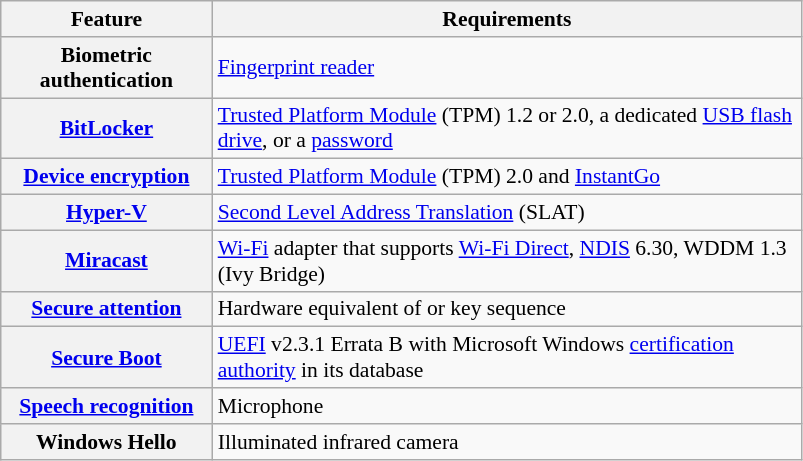<table class="wikitable plainrowheaders floatright" style=max-width:535px;font-size:90%;margin-left:1.5em>
<tr>
<th scope=col>Feature</th>
<th scope=col>Requirements</th>
</tr>
<tr>
<th scope=row>Biometric authentication</th>
<td><a href='#'>Fingerprint reader</a></td>
</tr>
<tr>
<th scope=row><a href='#'>BitLocker</a></th>
<td><a href='#'>Trusted Platform Module</a> (TPM) 1.2 or 2.0, a dedicated <a href='#'>USB flash drive</a>, or a <a href='#'>password</a></td>
</tr>
<tr>
<th scope=row><a href='#'>Device encryption</a></th>
<td><a href='#'>Trusted Platform Module</a> (TPM) 2.0 and <a href='#'>InstantGo</a></td>
</tr>
<tr>
<th scope=row><a href='#'>Hyper-V</a></th>
<td><a href='#'>Second Level Address Translation</a> (SLAT)</td>
</tr>
<tr>
<th scope=row><a href='#'>Miracast</a></th>
<td><a href='#'>Wi-Fi</a> adapter that supports <a href='#'>Wi-Fi Direct</a>, <a href='#'>NDIS</a> 6.30, WDDM 1.3 (Ivy Bridge)</td>
</tr>
<tr>
<th scope=row><a href='#'>Secure attention</a></th>
<td>Hardware equivalent of  or  key sequence</td>
</tr>
<tr>
<th scope=row><a href='#'>Secure Boot</a></th>
<td><a href='#'>UEFI</a> v2.3.1 Errata B with Microsoft Windows <a href='#'>certification authority</a> in its database</td>
</tr>
<tr>
<th scope=row><a href='#'>Speech recognition</a></th>
<td>Microphone</td>
</tr>
<tr>
<th scope=row>Windows Hello</th>
<td>Illuminated infrared camera</td>
</tr>
</table>
